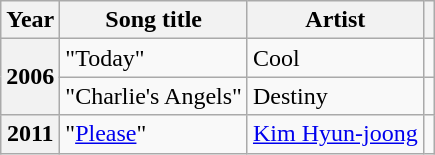<table class="wikitable plainrowheaders sortable">
<tr>
<th scope="col">Year</th>
<th scope="col">Song title</th>
<th scope="col">Artist</th>
<th scope="col" class="unsortable"></th>
</tr>
<tr>
<th scope="row" rowspan="2">2006</th>
<td>"Today" </td>
<td>Cool </td>
<td></td>
</tr>
<tr>
<td>"Charlie's Angels"</td>
<td>Destiny</td>
<td></td>
</tr>
<tr>
<th scope="row">2011</th>
<td>"<a href='#'>Please</a>"</td>
<td><a href='#'>Kim Hyun-joong</a></td>
<td></td>
</tr>
</table>
